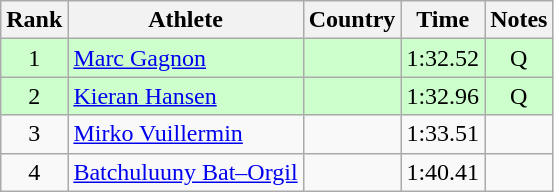<table class="wikitable" style="text-align:center">
<tr>
<th>Rank</th>
<th>Athlete</th>
<th>Country</th>
<th>Time</th>
<th>Notes</th>
</tr>
<tr bgcolor=ccffcc>
<td>1</td>
<td align=left><a href='#'>Marc Gagnon</a></td>
<td align=left></td>
<td>1:32.52</td>
<td>Q</td>
</tr>
<tr bgcolor=ccffcc>
<td>2</td>
<td align=left><a href='#'>Kieran Hansen</a></td>
<td align=left></td>
<td>1:32.96</td>
<td>Q</td>
</tr>
<tr>
<td>3</td>
<td align=left><a href='#'>Mirko Vuillermin</a></td>
<td align=left></td>
<td>1:33.51</td>
<td></td>
</tr>
<tr>
<td>4</td>
<td align=left><a href='#'>Batchuluuny Bat–Orgil</a></td>
<td align=left></td>
<td>1:40.41</td>
<td></td>
</tr>
</table>
